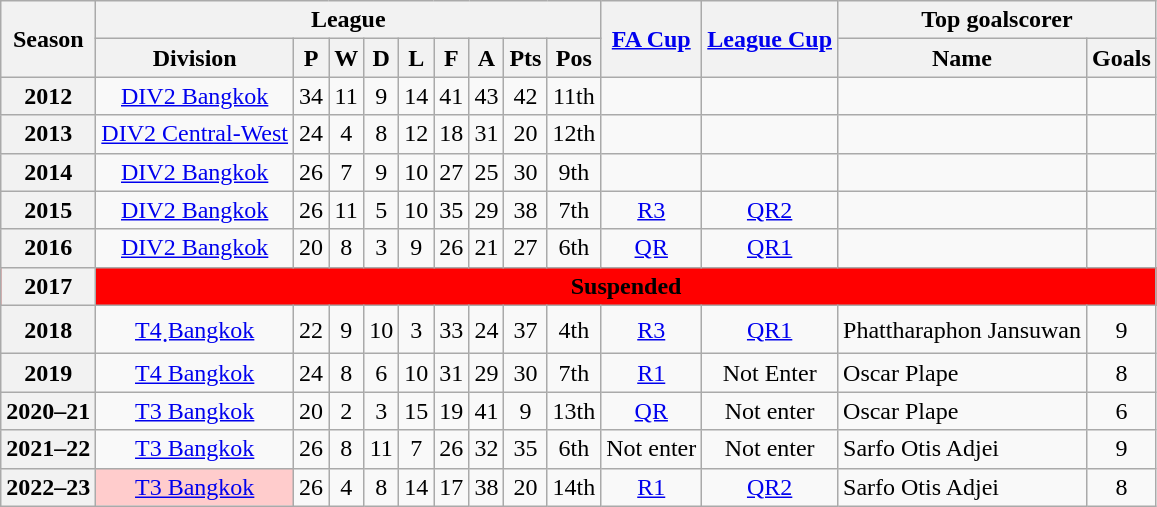<table class="wikitable" style="text-align: center">
<tr>
<th rowspan=2>Season</th>
<th colspan=9>League</th>
<th rowspan=2><a href='#'>FA Cup</a></th>
<th rowspan=2><a href='#'>League Cup</a></th>
<th colspan=2>Top goalscorer</th>
</tr>
<tr>
<th>Division</th>
<th>P</th>
<th>W</th>
<th>D</th>
<th>L</th>
<th>F</th>
<th>A</th>
<th>Pts</th>
<th>Pos</th>
<th>Name</th>
<th>Goals</th>
</tr>
<tr>
<th>2012</th>
<td><a href='#'>DIV2 Bangkok</a></td>
<td>34</td>
<td>11</td>
<td>9</td>
<td>14</td>
<td>41</td>
<td>43</td>
<td>42</td>
<td>11th</td>
<td></td>
<td></td>
<td></td>
<td></td>
</tr>
<tr>
<th>2013</th>
<td><a href='#'>DIV2 Central-West</a></td>
<td>24</td>
<td>4</td>
<td>8</td>
<td>12</td>
<td>18</td>
<td>31</td>
<td>20</td>
<td>12th</td>
<td></td>
<td></td>
<td></td>
<td></td>
</tr>
<tr>
<th>2014</th>
<td><a href='#'>DIV2 Bangkok</a></td>
<td>26</td>
<td>7</td>
<td>9</td>
<td>10</td>
<td>27</td>
<td>25</td>
<td>30</td>
<td>9th</td>
<td></td>
<td></td>
<td></td>
<td></td>
</tr>
<tr>
<th>2015</th>
<td><a href='#'>DIV2 Bangkok</a></td>
<td>26</td>
<td>11</td>
<td>5</td>
<td>10</td>
<td>35</td>
<td>29</td>
<td>38</td>
<td>7th</td>
<td><a href='#'>R3</a></td>
<td><a href='#'>QR2</a></td>
<td></td>
<td></td>
</tr>
<tr>
<th>2016</th>
<td><a href='#'>DIV2 Bangkok</a></td>
<td>20</td>
<td>8</td>
<td>3</td>
<td>9</td>
<td>26</td>
<td>21</td>
<td>27</td>
<td>6th</td>
<td><a href='#'>QR</a></td>
<td><a href='#'>QR1</a></td>
<td></td>
<td></td>
</tr>
<tr bgcolor=#FF0000>
<th>2017</th>
<td colspan=16><strong>Suspended</strong></td>
</tr>
<tr>
<th>2018</th>
<td><a href='#'>T4 ฺBangkok</a></td>
<td>22</td>
<td>9</td>
<td>10</td>
<td>3</td>
<td>33</td>
<td>24</td>
<td>37</td>
<td>4th</td>
<td><a href='#'>R3</a></td>
<td><a href='#'>QR1</a></td>
<td align="left"> Phattharaphon Jansuwan</td>
<td>9</td>
</tr>
<tr>
<th>2019</th>
<td><a href='#'>T4 Bangkok</a></td>
<td>24</td>
<td>8</td>
<td>6</td>
<td>10</td>
<td>31</td>
<td>29</td>
<td>30</td>
<td>7th</td>
<td><a href='#'>R1</a></td>
<td>Not Enter</td>
<td align="left"> Oscar Plape</td>
<td>8</td>
</tr>
<tr>
<th>2020–21</th>
<td><a href='#'>T3 Bangkok</a></td>
<td>20</td>
<td>2</td>
<td>3</td>
<td>15</td>
<td>19</td>
<td>41</td>
<td>9</td>
<td>13th</td>
<td><a href='#'>QR</a></td>
<td>Not enter</td>
<td align="left"> Oscar Plape</td>
<td>6</td>
</tr>
<tr>
<th>2021–22</th>
<td><a href='#'>T3 Bangkok</a></td>
<td>26</td>
<td>8</td>
<td>11</td>
<td>7</td>
<td>26</td>
<td>32</td>
<td>35</td>
<td>6th</td>
<td>Not enter</td>
<td>Not enter</td>
<td align="left"> Sarfo Otis Adjei</td>
<td>9</td>
</tr>
<tr>
<th>2022–23</th>
<td bgcolor="#FFCCCC"><a href='#'>T3 Bangkok</a></td>
<td>26</td>
<td>4</td>
<td>8</td>
<td>14</td>
<td>17</td>
<td>38</td>
<td>20</td>
<td>14th</td>
<td><a href='#'>R1</a></td>
<td><a href='#'>QR2</a></td>
<td align="left"> Sarfo Otis Adjei</td>
<td>8</td>
</tr>
</table>
